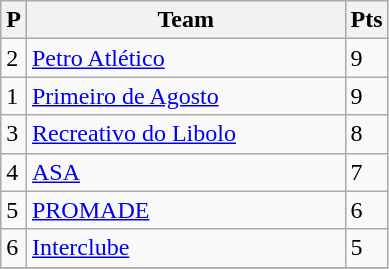<table class="wikitable">
<tr>
<th>P</th>
<th width=205>Team</th>
<th>Pts</th>
</tr>
<tr>
<td>2</td>
<td><a href='#'>Petro Atlético</a></td>
<td>9</td>
</tr>
<tr>
<td>1</td>
<td><a href='#'>Primeiro de Agosto</a></td>
<td>9</td>
</tr>
<tr>
<td>3</td>
<td><a href='#'>Recreativo do Libolo</a></td>
<td>8</td>
</tr>
<tr>
<td>4</td>
<td><a href='#'>ASA</a></td>
<td>7</td>
</tr>
<tr>
<td>5</td>
<td><a href='#'>PROMADE</a></td>
<td>6</td>
</tr>
<tr>
<td>6</td>
<td><a href='#'>Interclube</a></td>
<td>5</td>
</tr>
<tr>
</tr>
</table>
